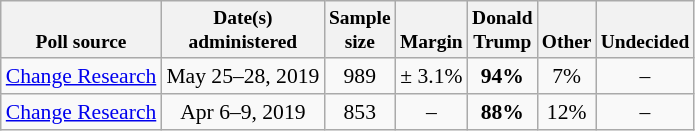<table class="wikitable" style="font-size:90%;text-align:center;">
<tr valign=bottom style="font-size:90%;">
<th>Poll source</th>
<th>Date(s)<br>administered</th>
<th>Sample<br>size</th>
<th>Margin<br></th>
<th>Donald<br>Trump</th>
<th>Other</th>
<th>Undecided</th>
</tr>
<tr>
<td style="text-align:left;"><a href='#'>Change Research</a></td>
<td>May 25–28, 2019</td>
<td>989</td>
<td>± 3.1%</td>
<td><strong>94%</strong></td>
<td>7%</td>
<td>–</td>
</tr>
<tr>
<td style="text-align:left;"><a href='#'>Change Research</a></td>
<td>Apr 6–9, 2019</td>
<td>853</td>
<td>–</td>
<td><strong>88%</strong></td>
<td>12%</td>
<td>–</td>
</tr>
</table>
